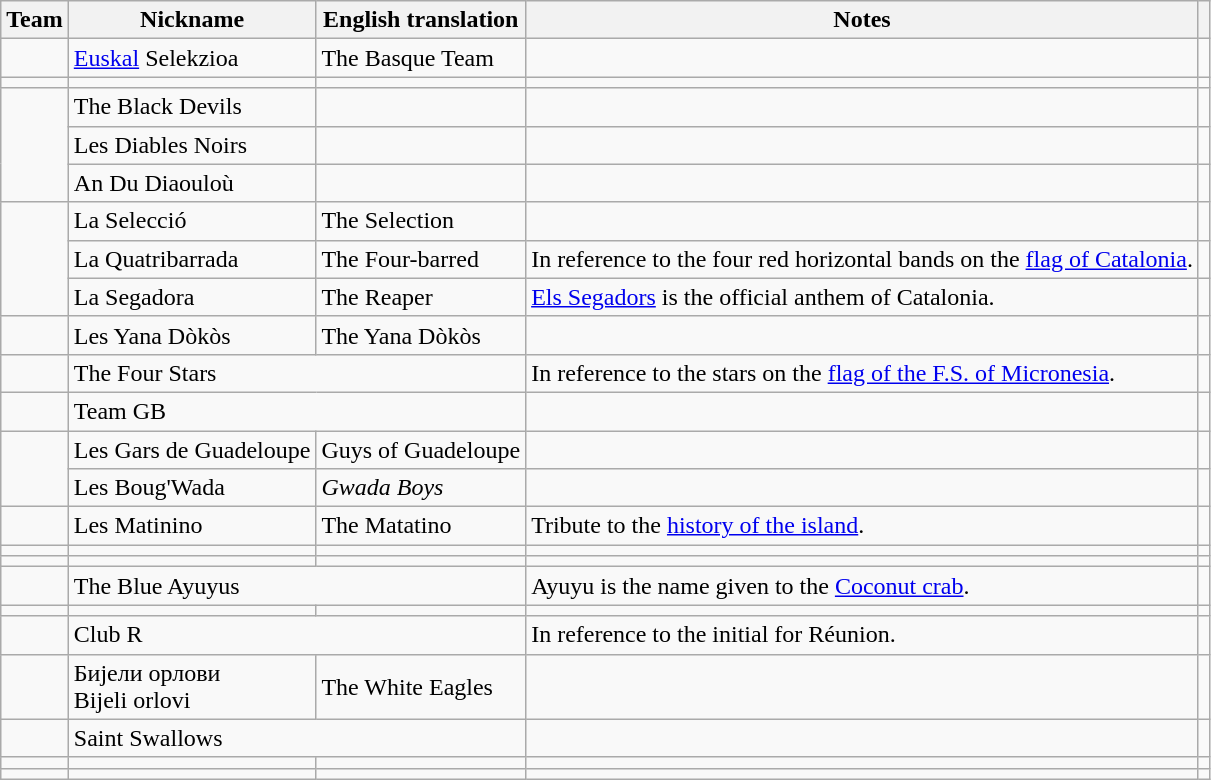<table class="wikitable sortable">
<tr>
<th>Team</th>
<th>Nickname</th>
<th>English translation</th>
<th>Notes</th>
<th></th>
</tr>
<tr>
<td></td>
<td><a href='#'>Euskal</a> Selekzioa</td>
<td>The Basque Team</td>
<td></td>
<td></td>
</tr>
<tr>
<td></td>
<td></td>
<td></td>
<td></td>
<td></td>
</tr>
<tr>
<td rowspan="3"></td>
<td>The Black Devils</td>
<td></td>
<td></td>
<td></td>
</tr>
<tr>
<td>Les Diables Noirs</td>
<td></td>
<td></td>
<td></td>
</tr>
<tr>
<td>An Du Diaouloù</td>
<td></td>
<td></td>
<td></td>
</tr>
<tr>
<td rowspan="3"></td>
<td>La Selecció</td>
<td>The Selection</td>
<td></td>
<td></td>
</tr>
<tr>
<td>La Quatribarrada</td>
<td>The Four-barred</td>
<td>In reference to the four red horizontal bands on the <a href='#'>flag of Catalonia</a>.</td>
<td></td>
</tr>
<tr>
<td>La Segadora</td>
<td>The Reaper</td>
<td><a href='#'>Els Segadors</a> is the official anthem of Catalonia.</td>
<td></td>
</tr>
<tr>
<td></td>
<td>Les Yana Dòkòs</td>
<td>The Yana Dòkòs</td>
<td></td>
<td></td>
</tr>
<tr>
<td></td>
<td colspan="2">The Four Stars</td>
<td>In reference to the stars on the <a href='#'>flag of the F.S. of Micronesia</a>.</td>
<td></td>
</tr>
<tr>
<td></td>
<td colspan="2">Team GB</td>
<td></td>
<td></td>
</tr>
<tr>
<td rowspan="2"></td>
<td>Les Gars de Guadeloupe</td>
<td>Guys of Guadeloupe</td>
<td></td>
<td></td>
</tr>
<tr>
<td>Les Boug'Wada</td>
<td><em>Gwada Boys</em></td>
<td></td>
<td></td>
</tr>
<tr>
<td></td>
<td>Les Matinino</td>
<td>The Matatino</td>
<td>Tribute to the <a href='#'>history of the island</a>.</td>
<td></td>
</tr>
<tr>
<td></td>
<td></td>
<td></td>
<td></td>
<td></td>
</tr>
<tr>
<td></td>
<td></td>
<td></td>
<td></td>
<td></td>
</tr>
<tr>
<td></td>
<td colspan="2">The Blue Ayuyus</td>
<td>Ayuyu is the name given to the <a href='#'>Coconut crab</a>.</td>
<td></td>
</tr>
<tr>
<td></td>
<td></td>
<td></td>
<td></td>
<td></td>
</tr>
<tr>
<td></td>
<td colspan="2">Club R</td>
<td>In reference to the initial for Réunion.</td>
<td></td>
</tr>
<tr>
<td></td>
<td>Бијели орлови<br>Bijeli orlovi</td>
<td>The White Eagles</td>
<td></td>
<td></td>
</tr>
<tr>
<td></td>
<td colspan="2">Saint Swallows</td>
<td></td>
<td></td>
</tr>
<tr>
<td></td>
<td></td>
<td></td>
<td></td>
<td></td>
</tr>
<tr>
<td></td>
<td></td>
<td></td>
<td></td>
<td></td>
</tr>
</table>
